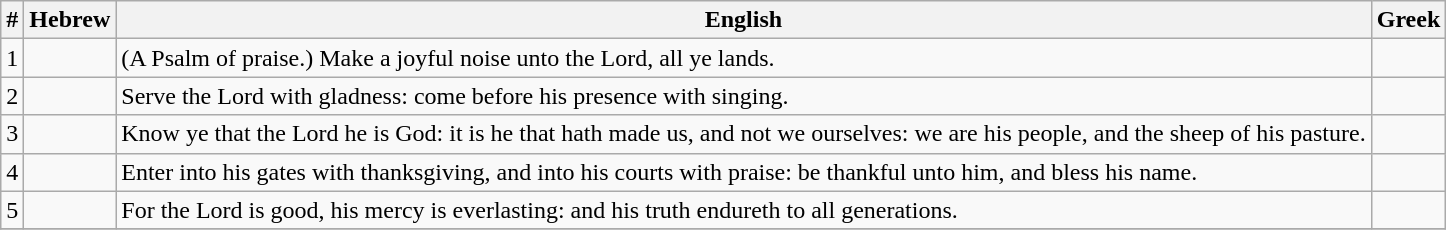<table class=wikitable>
<tr>
<th>#</th>
<th>Hebrew</th>
<th>English</th>
<th>Greek</th>
</tr>
<tr>
<td style="text-align:right">1</td>
<td style="text-align:right"></td>
<td>(A Psalm of praise.) Make a joyful noise unto the Lord, all ye lands.</td>
<td></td>
</tr>
<tr>
<td style="text-align:right">2</td>
<td style="text-align:right"></td>
<td>Serve the Lord with gladness: come before his presence with singing.</td>
<td></td>
</tr>
<tr>
<td style="text-align:right">3</td>
<td style="text-align:right"></td>
<td>Know ye that the Lord he is God: it is he that hath made us, and not we ourselves: we are his people, and the sheep of his pasture.</td>
<td></td>
</tr>
<tr>
<td style="text-align:right">4</td>
<td style="text-align:right"></td>
<td>Enter into his gates with thanksgiving, and into his courts with praise: be thankful unto him, and bless his name.</td>
<td></td>
</tr>
<tr>
<td style="text-align:right">5</td>
<td style="text-align:right"></td>
<td>For the Lord is good, his mercy is everlasting: and his truth endureth to all generations.</td>
<td></td>
</tr>
<tr>
</tr>
</table>
